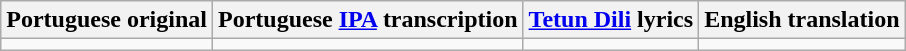<table class="wikitable">
<tr>
<th>Portuguese original</th>
<th>Portuguese <a href='#'>IPA</a> transcription</th>
<th><a href='#'>Tetun Dili</a> lyrics</th>
<th>English translation</th>
</tr>
<tr style="vertical-align:top; white-space:nowrap;">
<td></td>
<td></td>
<td></td>
<td></td>
</tr>
</table>
